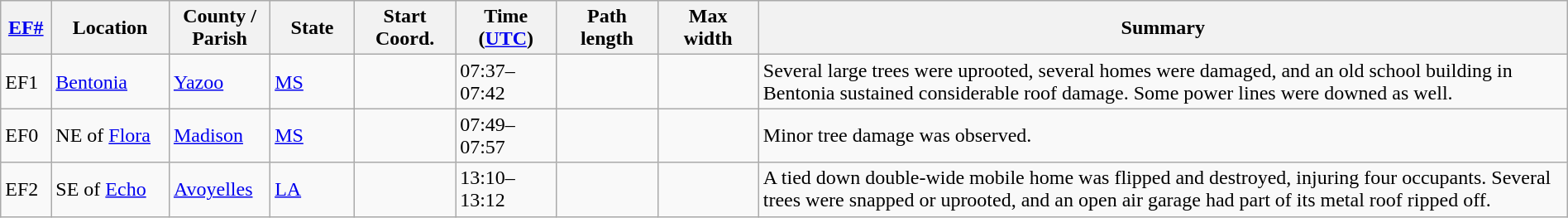<table class="wikitable sortable" style="width:100%;">
<tr>
<th scope="col"  style="width:3%; text-align:center;"><a href='#'>EF#</a></th>
<th scope="col"  style="width:7%; text-align:center;" class="unsortable">Location</th>
<th scope="col"  style="width:6%; text-align:center;" class="unsortable">County / Parish</th>
<th scope="col"  style="width:5%; text-align:center;">State</th>
<th scope="col"  style="width:6%; text-align:center;">Start Coord.</th>
<th scope="col"  style="width:6%; text-align:center;">Time (<a href='#'>UTC</a>)</th>
<th scope="col"  style="width:6%; text-align:center;">Path length</th>
<th scope="col"  style="width:6%; text-align:center;">Max width</th>
<th scope="col" class="unsortable" style="width:48%; text-align:center;">Summary</th>
</tr>
<tr>
<td bgcolor=>EF1</td>
<td><a href='#'>Bentonia</a></td>
<td><a href='#'>Yazoo</a></td>
<td><a href='#'>MS</a></td>
<td></td>
<td>07:37–07:42</td>
<td></td>
<td></td>
<td>Several large trees were uprooted, several homes were damaged, and an old school building in Bentonia sustained considerable roof damage. Some power lines were downed as well.</td>
</tr>
<tr>
<td bgcolor=>EF0</td>
<td>NE of <a href='#'>Flora</a></td>
<td><a href='#'>Madison</a></td>
<td><a href='#'>MS</a></td>
<td></td>
<td>07:49–07:57</td>
<td></td>
<td></td>
<td>Minor tree damage was observed.</td>
</tr>
<tr>
<td bgcolor=>EF2</td>
<td>SE of <a href='#'>Echo</a></td>
<td><a href='#'>Avoyelles</a></td>
<td><a href='#'>LA</a></td>
<td></td>
<td>13:10–13:12</td>
<td></td>
<td></td>
<td>A tied down double-wide mobile home was flipped and destroyed, injuring four occupants. Several trees were snapped or uprooted, and an open air garage had part of its metal roof ripped off.</td>
</tr>
</table>
